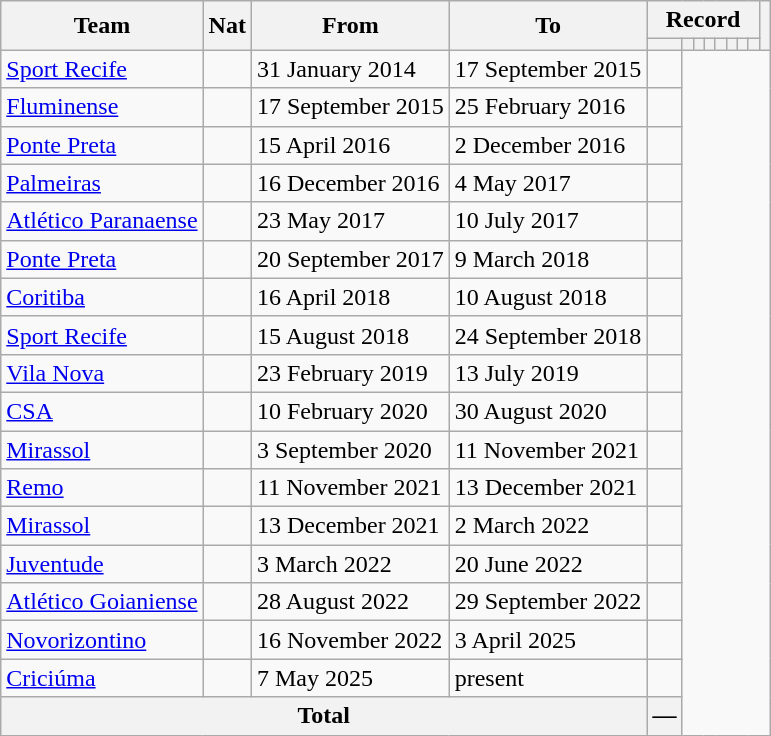<table class="wikitable" style="text-align: center">
<tr>
<th rowspan="2">Team</th>
<th rowspan="2">Nat</th>
<th rowspan="2">From</th>
<th rowspan="2">To</th>
<th colspan="8">Record</th>
<th rowspan=2></th>
</tr>
<tr>
<th></th>
<th></th>
<th></th>
<th></th>
<th></th>
<th></th>
<th></th>
<th></th>
</tr>
<tr>
<td align=left><a href='#'>Sport Recife</a></td>
<td></td>
<td align=left>31 January 2014</td>
<td align=left>17 September 2015<br></td>
<td></td>
</tr>
<tr>
<td align=left><a href='#'>Fluminense</a></td>
<td></td>
<td align=left>17 September 2015</td>
<td align=left>25 February 2016<br></td>
<td></td>
</tr>
<tr>
<td align=left><a href='#'>Ponte Preta</a></td>
<td></td>
<td align=left>15 April 2016</td>
<td align=left>2 December 2016<br></td>
<td></td>
</tr>
<tr>
<td align=left><a href='#'>Palmeiras</a></td>
<td></td>
<td align=left>16 December 2016</td>
<td align=left>4 May 2017<br></td>
<td></td>
</tr>
<tr>
<td align=left><a href='#'>Atlético Paranaense</a></td>
<td></td>
<td align=left>23 May 2017</td>
<td align=left>10 July 2017<br></td>
<td></td>
</tr>
<tr>
<td align=left><a href='#'>Ponte Preta</a></td>
<td></td>
<td align=left>20 September 2017</td>
<td align=left>9 March 2018<br></td>
<td></td>
</tr>
<tr>
<td align=left><a href='#'>Coritiba</a></td>
<td></td>
<td align=left>16 April 2018</td>
<td align=left>10 August 2018<br></td>
<td></td>
</tr>
<tr>
<td align=left><a href='#'>Sport Recife</a></td>
<td></td>
<td align=left>15 August 2018</td>
<td align=left>24 September 2018<br></td>
<td></td>
</tr>
<tr>
<td align=left><a href='#'>Vila Nova</a></td>
<td></td>
<td align=left>23 February 2019</td>
<td align=left>13 July 2019<br></td>
<td></td>
</tr>
<tr>
<td align=left><a href='#'>CSA</a></td>
<td></td>
<td align=left>10 February 2020</td>
<td align=left>30 August 2020<br></td>
<td></td>
</tr>
<tr>
<td align=left><a href='#'>Mirassol</a></td>
<td></td>
<td align=left>3 September 2020</td>
<td align=left>11 November 2021<br></td>
<td></td>
</tr>
<tr>
<td align=left><a href='#'>Remo</a></td>
<td></td>
<td align=left>11 November 2021</td>
<td align=left>13 December 2021<br></td>
<td></td>
</tr>
<tr>
<td align=left><a href='#'>Mirassol</a></td>
<td></td>
<td align=left>13 December 2021</td>
<td align=left>2 March 2022<br></td>
<td></td>
</tr>
<tr>
<td align=left><a href='#'>Juventude</a></td>
<td></td>
<td align=left>3 March 2022</td>
<td align=left>20 June 2022<br></td>
<td></td>
</tr>
<tr>
<td align=left><a href='#'>Atlético Goianiense</a></td>
<td></td>
<td align=left>28 August 2022</td>
<td align=left>29 September 2022<br></td>
<td></td>
</tr>
<tr>
<td align=left><a href='#'>Novorizontino</a></td>
<td></td>
<td align=left>16 November 2022</td>
<td align=left>3 April 2025<br></td>
<td></td>
</tr>
<tr>
<td align=left><a href='#'>Criciúma</a></td>
<td></td>
<td align=left>7 May 2025</td>
<td align=left>present<br></td>
<td></td>
</tr>
<tr>
<th colspan="4">Total<br></th>
<th>—</th>
</tr>
</table>
